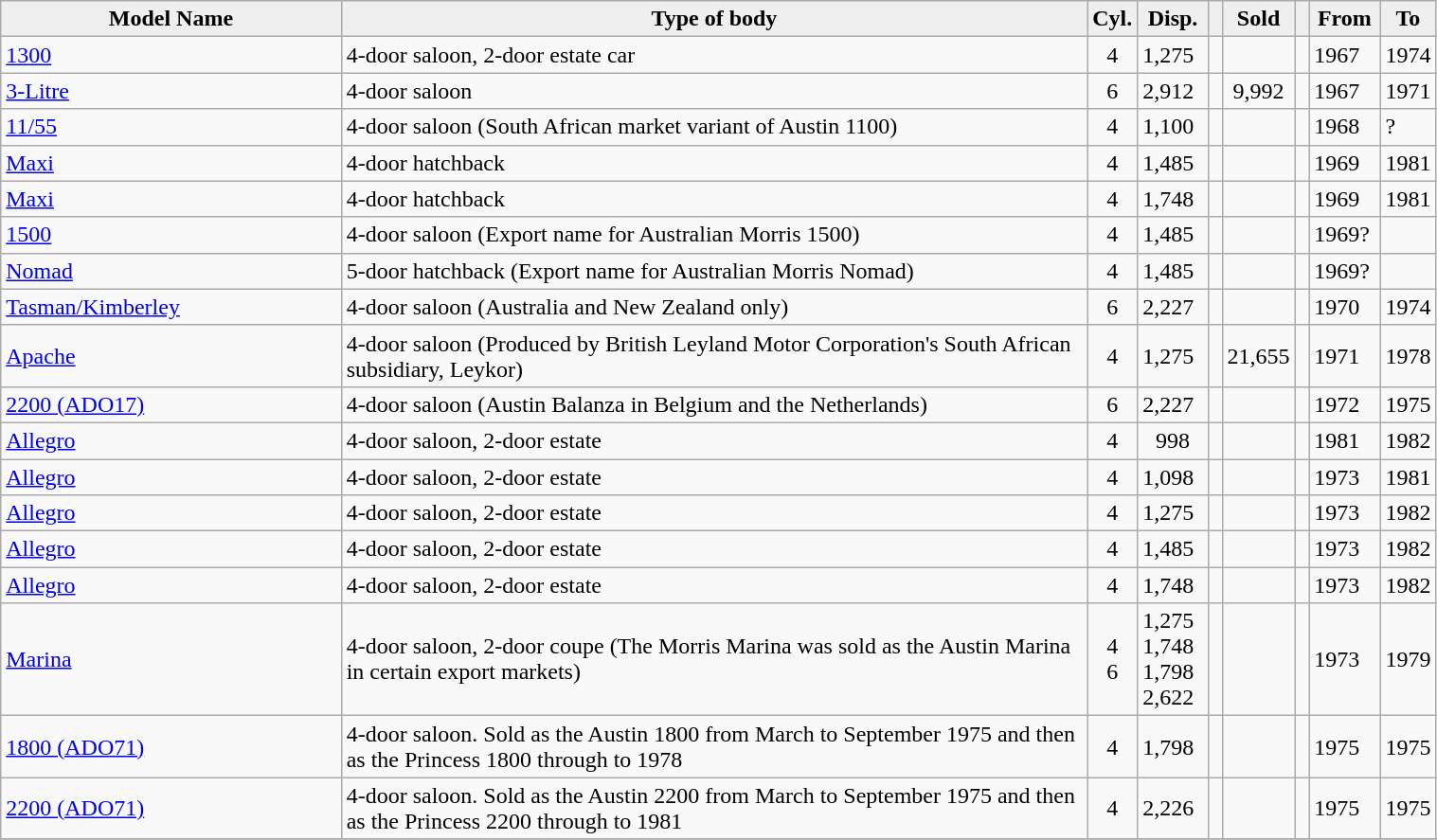<table class="wikitable" style="width:80%">
<tr>
<th style="background:#efefef; width:25%"><strong>Model Name</strong></th>
<th style="background:#efefef; width:57%"><strong>Type of body</strong></th>
<th style="background:#efefef; width:1%"><strong>Cyl.</strong></th>
<th style="background:#efefef; width:5%"><strong>Disp.</strong></th>
<th style="background:#efefef; width:1%"><strong> </strong></th>
<th style="background:#efefef; width:5%"><strong> Sold </strong></th>
<th style="background:#efefef; width:1%"><strong> </strong></th>
<th style="background:#efefef; width:5%"><strong>From</strong></th>
<th style="background:#efefef; width:5%"><strong>To</strong></th>
</tr>
<tr>
<td><a href='#'>1300</a></td>
<td>4-door saloon, 2-door estate car</td>
<td style="text-align:center;">4</td>
<td>1,275</td>
<td></td>
<td></td>
<td></td>
<td>1967</td>
<td>1974</td>
</tr>
<tr>
<td><a href='#'>3-Litre</a></td>
<td>4-door saloon</td>
<td style="text-align:center;">6</td>
<td>2,912</td>
<td></td>
<td style="text-align:center;">9,992</td>
<td></td>
<td>1967</td>
<td>1971</td>
</tr>
<tr>
<td><a href='#'>11/55</a></td>
<td>4-door saloon (South African market variant of Austin 1100) </td>
<td style="text-align:center;">4</td>
<td>1,100</td>
<td></td>
<td></td>
<td></td>
<td>1968 </td>
<td>?</td>
</tr>
<tr>
<td><a href='#'>Maxi</a></td>
<td>4-door hatchback</td>
<td style="text-align:center;">4</td>
<td>1,485</td>
<td></td>
<td></td>
<td></td>
<td>1969</td>
<td>1981</td>
</tr>
<tr>
<td><a href='#'>Maxi</a></td>
<td>4-door hatchback</td>
<td style="text-align:center;">4</td>
<td>1,748</td>
<td></td>
<td></td>
<td></td>
<td>1969</td>
<td>1981</td>
</tr>
<tr>
<td><a href='#'>1500</a></td>
<td>4-door saloon (Export name for Australian Morris 1500) </td>
<td style="text-align:center;">4</td>
<td>1,485</td>
<td></td>
<td></td>
<td></td>
<td>1969?</td>
<td></td>
</tr>
<tr>
<td><a href='#'>Nomad</a></td>
<td>5-door hatchback (Export name for Australian Morris Nomad) </td>
<td style="text-align:center;">4</td>
<td>1,485</td>
<td></td>
<td></td>
<td></td>
<td>1969?</td>
<td></td>
</tr>
<tr>
<td><a href='#'>Tasman/Kimberley</a></td>
<td>4-door saloon (Australia and New Zealand only)</td>
<td style="text-align:center;">6</td>
<td>2,227</td>
<td></td>
<td></td>
<td></td>
<td>1970</td>
<td>1974</td>
</tr>
<tr>
<td><a href='#'>Apache</a></td>
<td>4-door saloon (Produced by British Leyland Motor Corporation's South African subsidiary, Leykor)</td>
<td style="text-align:center;">4</td>
<td>1,275</td>
<td></td>
<td style="text-align:center;">21,655</td>
<td></td>
<td>1971</td>
<td>1978</td>
</tr>
<tr>
<td><a href='#'>2200 (ADO17)</a></td>
<td>4-door saloon (Austin Balanza in Belgium and the Netherlands)</td>
<td style="text-align:center;">6</td>
<td>2,227</td>
<td></td>
<td></td>
<td></td>
<td>1972</td>
<td>1975</td>
</tr>
<tr>
<td><a href='#'>Allegro</a></td>
<td>4-door saloon, 2-door estate</td>
<td style="text-align:center;">4</td>
<td style="text-align:center;">998</td>
<td></td>
<td></td>
<td></td>
<td>1981</td>
<td>1982</td>
</tr>
<tr>
<td><a href='#'>Allegro</a></td>
<td>4-door saloon, 2-door estate</td>
<td style="text-align:center;">4</td>
<td>1,098</td>
<td></td>
<td></td>
<td></td>
<td>1973</td>
<td>1981</td>
</tr>
<tr>
<td><a href='#'>Allegro</a></td>
<td>4-door saloon, 2-door estate</td>
<td style="text-align:center;">4</td>
<td>1,275</td>
<td></td>
<td></td>
<td></td>
<td>1973</td>
<td>1982</td>
</tr>
<tr>
<td><a href='#'>Allegro</a></td>
<td>4-door saloon, 2-door estate</td>
<td style="text-align:center;">4</td>
<td>1,485</td>
<td></td>
<td></td>
<td></td>
<td>1973</td>
<td>1982</td>
</tr>
<tr>
<td><a href='#'>Allegro</a></td>
<td>4-door saloon, 2-door estate</td>
<td style="text-align:center;">4</td>
<td>1,748</td>
<td></td>
<td></td>
<td></td>
<td>1973</td>
<td>1982</td>
</tr>
<tr>
<td><a href='#'>Marina</a></td>
<td>4-door saloon, 2-door coupe  (The Morris Marina was sold as the Austin Marina in certain export markets) </td>
<td style="text-align:center;">4  <br> 6 </td>
<td>1,275  <br> 1,748  <br> 1,798  <br> 2,622 </td>
<td></td>
<td></td>
<td></td>
<td>1973 </td>
<td>1979 </td>
</tr>
<tr>
<td><a href='#'>1800 (ADO71)</a></td>
<td>4-door saloon. Sold as the Austin 1800 from March to September 1975 and then as the Princess 1800 through to 1978</td>
<td style="text-align:center;">4</td>
<td>1,798</td>
<td></td>
<td></td>
<td></td>
<td>1975</td>
<td>1975</td>
</tr>
<tr>
<td><a href='#'>2200 (ADO71)</a></td>
<td>4-door saloon. Sold as the Austin 2200 from March to September 1975 and then as the Princess 2200 through to 1981</td>
<td style="text-align:center;">4</td>
<td>2,226</td>
<td></td>
<td></td>
<td></td>
<td>1975</td>
<td>1975</td>
</tr>
<tr>
</tr>
</table>
